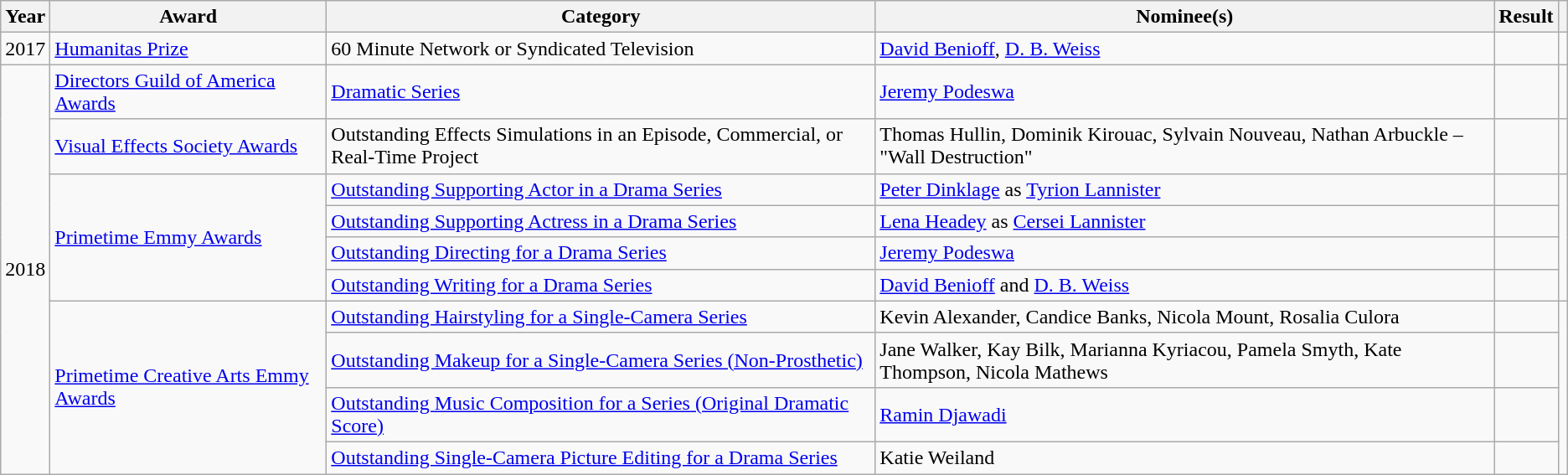<table class="wikitable sortable plainrowheaders">
<tr>
<th>Year</th>
<th>Award</th>
<th>Category</th>
<th>Nominee(s)</th>
<th>Result</th>
<th class="unsortable"></th>
</tr>
<tr>
<td rowspan=1>2017</td>
<td scope="row"><a href='#'>Humanitas Prize</a></td>
<td scope="row">60 Minute Network or Syndicated Television</td>
<td scope="row"><a href='#'>David Benioff</a>, <a href='#'>D. B. Weiss</a></td>
<td></td>
<td style="text-align:center;"></td>
</tr>
<tr>
<td rowspan=10>2018</td>
<td scope="row"><a href='#'>Directors Guild of America Awards</a></td>
<td scope="row"><a href='#'>Dramatic Series</a></td>
<td scope="row"><a href='#'>Jeremy Podeswa</a></td>
<td></td>
<td style="text-align:center;"></td>
</tr>
<tr>
<td scope="row"><a href='#'>Visual Effects Society Awards</a></td>
<td scope="row">Outstanding Effects Simulations in an Episode, Commercial, or Real-Time Project</td>
<td scope="row">Thomas Hullin, Dominik Kirouac, Sylvain Nouveau, Nathan Arbuckle – "Wall Destruction"</td>
<td></td>
<td style="text-align:center;"></td>
</tr>
<tr>
<td rowspan="4"><a href='#'>Primetime Emmy Awards</a></td>
<td scope="row"><a href='#'>Outstanding Supporting Actor in a Drama Series</a></td>
<td scope="row"><a href='#'>Peter Dinklage</a> as <a href='#'>Tyrion Lannister</a></td>
<td></td>
<td rowspan="4" style="text-align:center;"></td>
</tr>
<tr>
<td scope="row"><a href='#'>Outstanding Supporting Actress in a Drama Series</a></td>
<td scope="row"><a href='#'>Lena Headey</a> as <a href='#'>Cersei Lannister</a></td>
<td></td>
</tr>
<tr>
<td scope="row"><a href='#'>Outstanding Directing for a Drama Series</a></td>
<td scope="row"><a href='#'>Jeremy Podeswa</a></td>
<td></td>
</tr>
<tr>
<td scope="row"><a href='#'>Outstanding Writing for a Drama Series</a></td>
<td scope="row"><a href='#'>David Benioff</a> and <a href='#'>D. B. Weiss</a></td>
<td></td>
</tr>
<tr>
<td rowspan="4"><a href='#'>Primetime Creative Arts Emmy Awards</a></td>
<td scope="row"><a href='#'>Outstanding Hairstyling for a Single-Camera Series</a></td>
<td scope="row">Kevin Alexander, Candice Banks, Nicola Mount, Rosalia Culora</td>
<td></td>
<td rowspan=4 style="text-align:center;"></td>
</tr>
<tr>
<td scope="row"><a href='#'>Outstanding Makeup for a Single-Camera Series (Non-Prosthetic)</a></td>
<td scope="row">Jane Walker, Kay Bilk, Marianna Kyriacou, Pamela Smyth, Kate Thompson, Nicola Mathews</td>
<td></td>
</tr>
<tr>
<td scope="row"><a href='#'>Outstanding Music Composition for a Series (Original Dramatic Score)</a></td>
<td scope="row"><a href='#'>Ramin Djawadi</a></td>
<td></td>
</tr>
<tr>
<td scope="row"><a href='#'>Outstanding Single-Camera Picture Editing for a Drama Series</a></td>
<td scope="row">Katie Weiland</td>
<td></td>
</tr>
</table>
